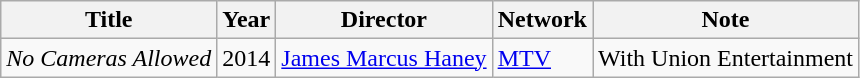<table class="sortable wikitable">
<tr>
<th>Title</th>
<th>Year</th>
<th>Director</th>
<th>Network</th>
<th>Note</th>
</tr>
<tr>
<td><em>No Cameras Allowed</em></td>
<td>2014</td>
<td><a href='#'>James Marcus Haney</a></td>
<td><a href='#'>MTV</a></td>
<td>With Union Entertainment</td>
</tr>
</table>
